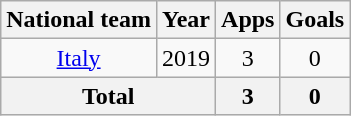<table class = "wikitable" style = "text-align:center">
<tr>
<th>National team</th>
<th>Year</th>
<th>Apps</th>
<th>Goals</th>
</tr>
<tr>
<td><a href='#'>Italy</a></td>
<td>2019</td>
<td>3</td>
<td>0</td>
</tr>
<tr>
<th colspan="2">Total</th>
<th>3</th>
<th>0</th>
</tr>
</table>
